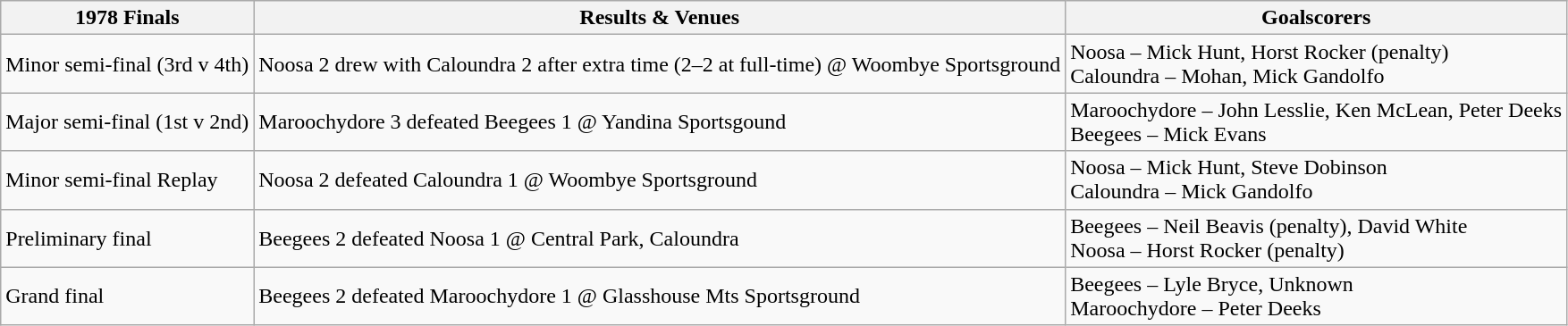<table class="wikitable">
<tr>
<th>1978 Finals</th>
<th>Results & Venues</th>
<th>Goalscorers</th>
</tr>
<tr>
<td>Minor semi-final (3rd v 4th)</td>
<td>Noosa 2 drew with Caloundra 2 after extra time (2–2 at full-time) @ Woombye Sportsground</td>
<td>Noosa – Mick Hunt, Horst Rocker (penalty)<br>Caloundra – Mohan, Mick Gandolfo</td>
</tr>
<tr>
<td>Major semi-final (1st v 2nd)</td>
<td>Maroochydore 3 defeated Beegees 1 @ Yandina Sportsgound</td>
<td>Maroochydore – John Lesslie, Ken McLean, Peter Deeks<br>Beegees – Mick Evans</td>
</tr>
<tr>
<td>Minor semi-final Replay</td>
<td>Noosa 2 defeated Caloundra 1 @ Woombye Sportsground</td>
<td>Noosa – Mick Hunt, Steve Dobinson<br>Caloundra – Mick Gandolfo</td>
</tr>
<tr>
<td>Preliminary final</td>
<td>Beegees 2 defeated Noosa 1 @ Central Park, Caloundra</td>
<td>Beegees – Neil Beavis (penalty), David White<br>Noosa – Horst Rocker (penalty)</td>
</tr>
<tr>
<td>Grand final</td>
<td>Beegees 2 defeated Maroochydore 1 @ Glasshouse Mts Sportsground</td>
<td>Beegees – Lyle Bryce, Unknown<br>Maroochydore – Peter Deeks</td>
</tr>
</table>
